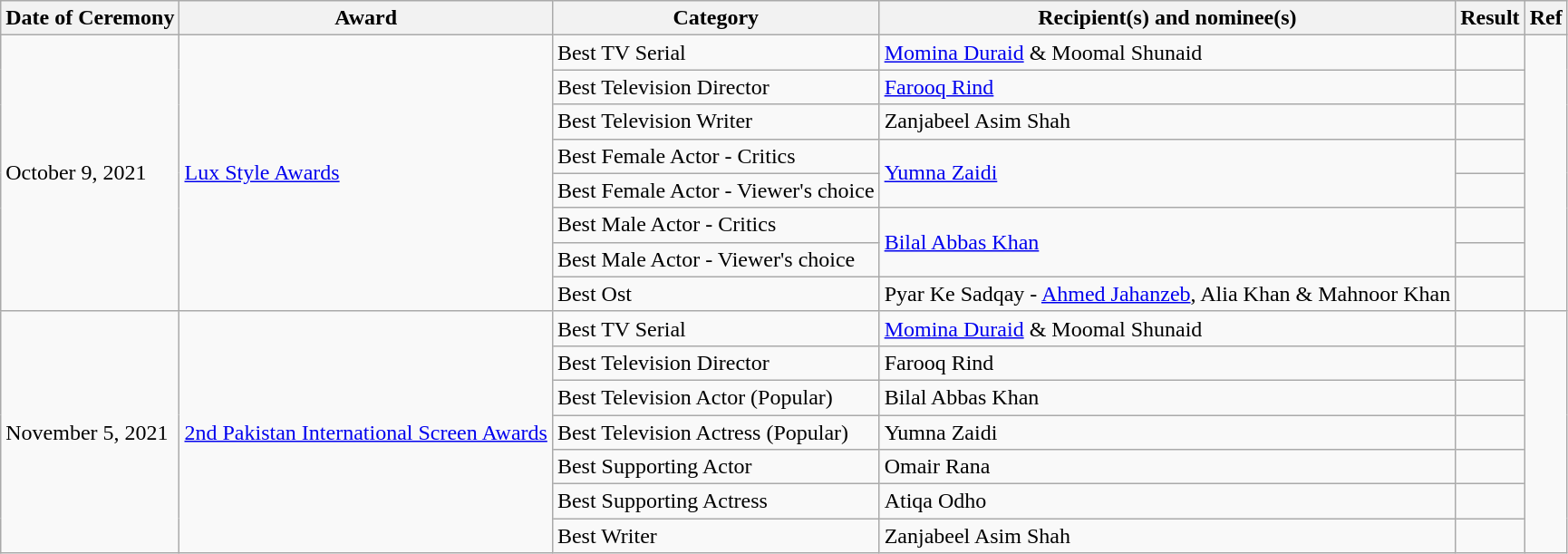<table class="wikitable sortable">
<tr>
<th>Date of Ceremony</th>
<th>Award</th>
<th>Category</th>
<th>Recipient(s) and nominee(s)</th>
<th>Result</th>
<th>Ref</th>
</tr>
<tr>
<td rowspan="8">October 9, 2021</td>
<td rowspan="8"><a href='#'>Lux Style Awards</a></td>
<td>Best TV Serial</td>
<td><a href='#'>Momina Duraid</a> & Moomal Shunaid</td>
<td></td>
<td rowspan="8"><br></td>
</tr>
<tr>
<td>Best Television Director</td>
<td><a href='#'>Farooq Rind</a></td>
<td></td>
</tr>
<tr>
<td>Best Television Writer</td>
<td>Zanjabeel Asim Shah</td>
<td></td>
</tr>
<tr>
<td>Best Female Actor - Critics</td>
<td rowspan=2><a href='#'>Yumna Zaidi</a></td>
<td></td>
</tr>
<tr>
<td>Best Female Actor - Viewer's choice</td>
<td></td>
</tr>
<tr>
<td>Best Male Actor - Critics</td>
<td rowspan=2><a href='#'>Bilal Abbas Khan</a></td>
<td></td>
</tr>
<tr>
<td>Best Male Actor - Viewer's choice</td>
<td></td>
</tr>
<tr>
<td>Best Ost</td>
<td>Pyar Ke Sadqay - <a href='#'>Ahmed Jahanzeb</a>, Alia Khan & Mahnoor Khan</td>
<td></td>
</tr>
<tr>
<td rowspan="7">November 5, 2021</td>
<td rowspan="7"><a href='#'>2nd Pakistan International Screen Awards</a></td>
<td>Best TV Serial</td>
<td><a href='#'>Momina Duraid</a> & Moomal Shunaid</td>
<td></td>
<td rowspan="7"></td>
</tr>
<tr>
<td>Best Television Director</td>
<td>Farooq Rind</td>
<td></td>
</tr>
<tr>
<td>Best Television Actor (Popular)</td>
<td>Bilal Abbas Khan</td>
<td></td>
</tr>
<tr>
<td>Best Television Actress (Popular)</td>
<td>Yumna Zaidi</td>
<td></td>
</tr>
<tr>
<td>Best Supporting Actor</td>
<td>Omair Rana</td>
<td></td>
</tr>
<tr>
<td>Best Supporting Actress</td>
<td>Atiqa Odho</td>
<td></td>
</tr>
<tr>
<td>Best Writer</td>
<td>Zanjabeel Asim Shah</td>
<td></td>
</tr>
</table>
